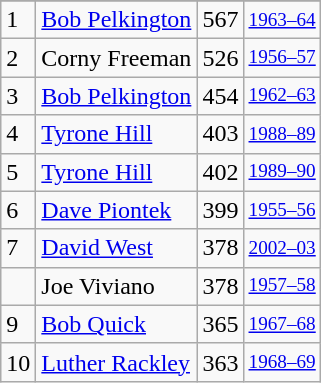<table class="wikitable">
<tr>
</tr>
<tr>
<td>1</td>
<td><a href='#'>Bob Pelkington</a></td>
<td>567</td>
<td style="font-size:80%;"><a href='#'>1963–64</a></td>
</tr>
<tr>
<td>2</td>
<td>Corny Freeman</td>
<td>526</td>
<td style="font-size:80%;"><a href='#'>1956–57</a></td>
</tr>
<tr>
<td>3</td>
<td><a href='#'>Bob Pelkington</a></td>
<td>454</td>
<td style="font-size:80%;"><a href='#'>1962–63</a></td>
</tr>
<tr>
<td>4</td>
<td><a href='#'>Tyrone Hill</a></td>
<td>403</td>
<td style="font-size:80%;"><a href='#'>1988–89</a></td>
</tr>
<tr>
<td>5</td>
<td><a href='#'>Tyrone Hill</a></td>
<td>402</td>
<td style="font-size:80%;"><a href='#'>1989–90</a></td>
</tr>
<tr>
<td>6</td>
<td><a href='#'>Dave Piontek</a></td>
<td>399</td>
<td style="font-size:80%;"><a href='#'>1955–56</a></td>
</tr>
<tr>
<td>7</td>
<td><a href='#'>David West</a></td>
<td>378</td>
<td style="font-size:80%;"><a href='#'>2002–03</a></td>
</tr>
<tr>
<td></td>
<td>Joe Viviano</td>
<td>378</td>
<td style="font-size:80%;"><a href='#'>1957–58</a></td>
</tr>
<tr>
<td>9</td>
<td><a href='#'>Bob Quick</a></td>
<td>365</td>
<td style="font-size:80%;"><a href='#'>1967–68</a></td>
</tr>
<tr>
<td>10</td>
<td><a href='#'>Luther Rackley</a></td>
<td>363</td>
<td style="font-size:80%;"><a href='#'>1968–69</a></td>
</tr>
</table>
